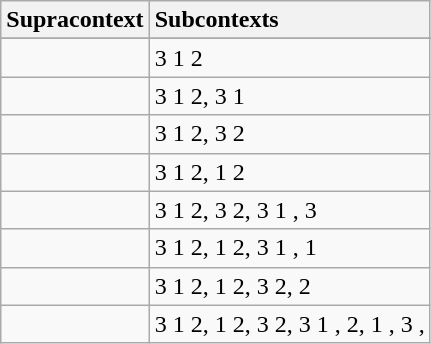<table class="wikitable">
<tr>
<th style="text-align:left">Supracontext</th>
<th style="text-align:left">Subcontexts</th>
</tr>
<tr>
</tr>
<tr>
<td></td>
<td>3 1 2</td>
</tr>
<tr>
<td></td>
<td>3 1 2, 3 1 </td>
</tr>
<tr>
<td></td>
<td>3 1 2, 3  2</td>
</tr>
<tr>
<td></td>
<td>3 1 2,  1 2</td>
</tr>
<tr>
<td></td>
<td>3 1 2, 3  2, 3 1 , 3  </td>
</tr>
<tr>
<td></td>
<td>3 1 2,  1 2, 3 1 ,  1 </td>
</tr>
<tr>
<td></td>
<td>3 1 2,  1 2, 3  2,   2</td>
</tr>
<tr>
<td></td>
<td>3 1 2,  1 2, 3  2, 3 1 ,   2,  1 , 3  ,   </td>
</tr>
</table>
